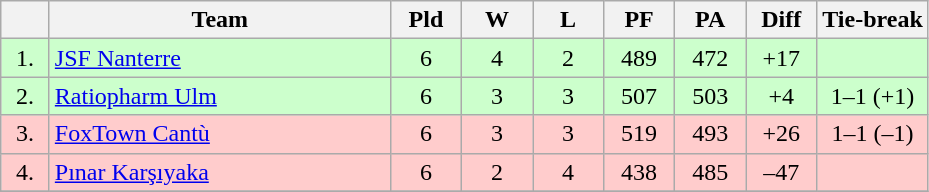<table class="wikitable" style="text-align:center">
<tr>
<th width=25></th>
<th width=220>Team</th>
<th width=40>Pld</th>
<th width=40>W</th>
<th width=40>L</th>
<th width=40>PF</th>
<th width=40>PA</th>
<th width=40>Diff</th>
<th>Tie-break</th>
</tr>
<tr style="background:#ccffcc;">
<td>1.</td>
<td align=left> <a href='#'>JSF Nanterre</a></td>
<td>6</td>
<td>4</td>
<td>2</td>
<td>489</td>
<td>472</td>
<td>+17</td>
<td></td>
</tr>
<tr style="background:#ccffcc;">
<td>2.</td>
<td align=left> <a href='#'>Ratiopharm Ulm</a></td>
<td>6</td>
<td>3</td>
<td>3</td>
<td>507</td>
<td>503</td>
<td>+4</td>
<td>1–1 (+1)</td>
</tr>
<tr style="background:#ffcccc;">
<td>3.</td>
<td align=left> <a href='#'>FoxTown Cantù</a></td>
<td>6</td>
<td>3</td>
<td>3</td>
<td>519</td>
<td>493</td>
<td>+26</td>
<td>1–1 (–1)</td>
</tr>
<tr style="background:#ffcccc;">
<td>4.</td>
<td align=left> <a href='#'>Pınar Karşıyaka</a></td>
<td>6</td>
<td>2</td>
<td>4</td>
<td>438</td>
<td>485</td>
<td>–47</td>
<td></td>
</tr>
<tr>
</tr>
</table>
